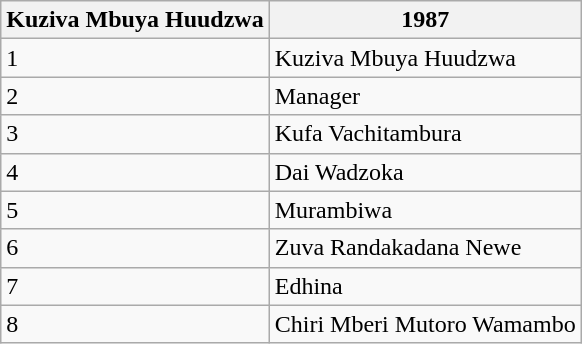<table class="wikitable">
<tr>
<th>Kuziva Mbuya Huudzwa</th>
<th>1987</th>
</tr>
<tr>
<td>1</td>
<td>Kuziva Mbuya Huudzwa</td>
</tr>
<tr>
<td>2</td>
<td>Manager</td>
</tr>
<tr>
<td>3</td>
<td>Kufa Vachitambura</td>
</tr>
<tr>
<td>4</td>
<td>Dai Wadzoka</td>
</tr>
<tr>
<td>5</td>
<td>Murambiwa</td>
</tr>
<tr>
<td>6</td>
<td>Zuva Randakadana Newe</td>
</tr>
<tr>
<td>7</td>
<td>Edhina</td>
</tr>
<tr>
<td>8</td>
<td>Chiri Mberi Mutoro Wamambo</td>
</tr>
</table>
